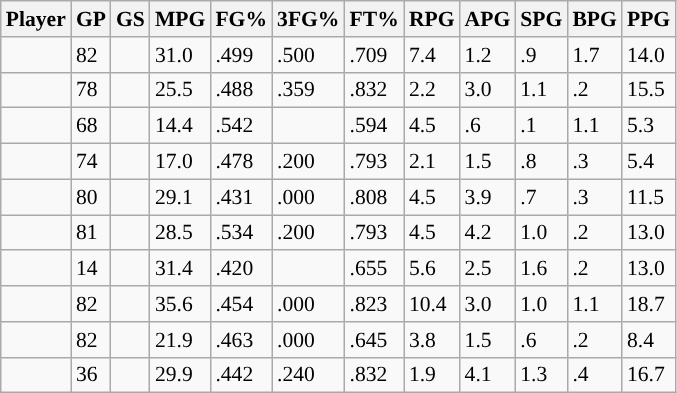<table class="wikitable sortable" style="font-size: 90%">
<tr>
<th>Player</th>
<th>GP</th>
<th>GS</th>
<th>MPG</th>
<th>FG%</th>
<th>3FG%</th>
<th>FT%</th>
<th>RPG</th>
<th>APG</th>
<th>SPG</th>
<th>BPG</th>
<th>PPG</th>
</tr>
<tr>
<td></td>
<td>82</td>
<td></td>
<td>31.0</td>
<td>.499</td>
<td>.500</td>
<td>.709</td>
<td>7.4</td>
<td>1.2</td>
<td>.9</td>
<td>1.7</td>
<td>14.0</td>
</tr>
<tr>
<td></td>
<td>78</td>
<td></td>
<td>25.5</td>
<td>.488</td>
<td>.359</td>
<td>.832</td>
<td>2.2</td>
<td>3.0</td>
<td>1.1</td>
<td>.2</td>
<td>15.5</td>
</tr>
<tr>
<td></td>
<td>68</td>
<td></td>
<td>14.4</td>
<td>.542</td>
<td></td>
<td>.594</td>
<td>4.5</td>
<td>.6</td>
<td>.1</td>
<td>1.1</td>
<td>5.3</td>
</tr>
<tr>
<td></td>
<td>74</td>
<td></td>
<td>17.0</td>
<td>.478</td>
<td>.200</td>
<td>.793</td>
<td>2.1</td>
<td>1.5</td>
<td>.8</td>
<td>.3</td>
<td>5.4</td>
</tr>
<tr>
<td></td>
<td>80</td>
<td></td>
<td>29.1</td>
<td>.431</td>
<td>.000</td>
<td>.808</td>
<td>4.5</td>
<td>3.9</td>
<td>.7</td>
<td>.3</td>
<td>11.5</td>
</tr>
<tr>
<td></td>
<td>81</td>
<td></td>
<td>28.5</td>
<td>.534</td>
<td>.200</td>
<td>.793</td>
<td>4.5</td>
<td>4.2</td>
<td>1.0</td>
<td>.2</td>
<td>13.0</td>
</tr>
<tr>
<td></td>
<td>14</td>
<td></td>
<td>31.4</td>
<td>.420</td>
<td></td>
<td>.655</td>
<td>5.6</td>
<td>2.5</td>
<td>1.6</td>
<td>.2</td>
<td>13.0</td>
</tr>
<tr>
<td></td>
<td>82</td>
<td></td>
<td>35.6</td>
<td>.454</td>
<td>.000</td>
<td>.823</td>
<td>10.4</td>
<td>3.0</td>
<td>1.0</td>
<td>1.1</td>
<td>18.7</td>
</tr>
<tr>
<td></td>
<td>82</td>
<td></td>
<td>21.9</td>
<td>.463</td>
<td>.000</td>
<td>.645</td>
<td>3.8</td>
<td>1.5</td>
<td>.6</td>
<td>.2</td>
<td>8.4</td>
</tr>
<tr>
<td></td>
<td>36</td>
<td></td>
<td>29.9</td>
<td>.442</td>
<td>.240</td>
<td>.832</td>
<td>1.9</td>
<td>4.1</td>
<td>1.3</td>
<td>.4</td>
<td>16.7</td>
</tr>
</table>
